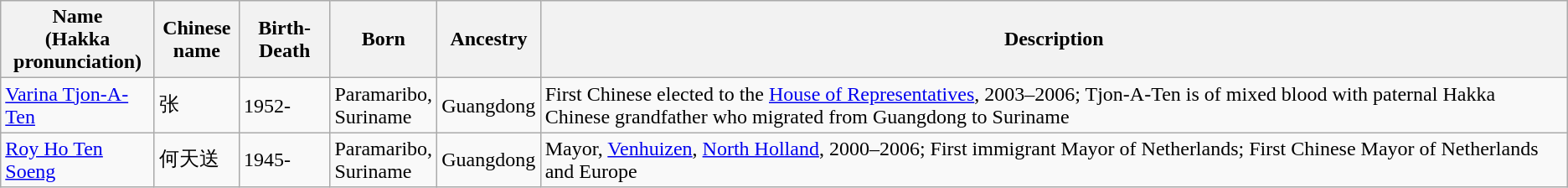<table class="wikitable">
<tr>
<th width="115">Name<br>(Hakka pronunciation)</th>
<th width="60">Chinese name</th>
<th width="65">Birth-Death</th>
<th width="75">Born</th>
<th width="75">Ancestry</th>
<th>Description</th>
</tr>
<tr>
<td><a href='#'>Varina Tjon-A-Ten</a></td>
<td>张</td>
<td>1952-</td>
<td>Paramaribo, Suriname</td>
<td>Guangdong</td>
<td>First Chinese elected to the <a href='#'>House of Representatives</a>, 2003–2006; Tjon-A-Ten is of mixed blood with paternal Hakka Chinese grandfather who migrated from Guangdong to Suriname</td>
</tr>
<tr>
<td><a href='#'>Roy Ho Ten Soeng</a></td>
<td>何天送</td>
<td>1945-</td>
<td>Paramaribo, Suriname</td>
<td>Guangdong</td>
<td>Mayor, <a href='#'>Venhuizen</a>, <a href='#'>North Holland</a>, 2000–2006; First immigrant Mayor of Netherlands; First Chinese Mayor of Netherlands and Europe</td>
</tr>
</table>
